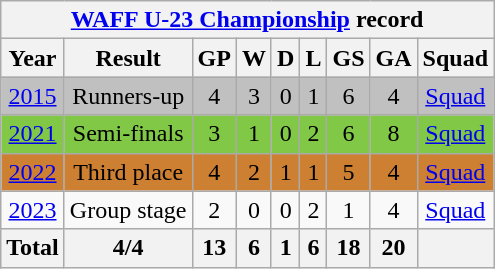<table class="wikitable" style="text-align: center;">
<tr>
<th colspan="9"><a href='#'>WAFF U-23 Championship</a> record</th>
</tr>
<tr>
<th>Year</th>
<th>Result</th>
<th>GP</th>
<th>W</th>
<th>D</th>
<th>L</th>
<th>GS</th>
<th>GA</th>
<th>Squad</th>
</tr>
<tr style="background:silver;">
<td> <a href='#'>2015</a></td>
<td>Runners-up</td>
<td>4</td>
<td>3</td>
<td>0</td>
<td>1</td>
<td>6</td>
<td>4</td>
<td><a href='#'>Squad</a></td>
</tr>
<tr bgcolor="#81c846">
<td> <a href='#'>2021</a></td>
<td>Semi-finals</td>
<td>3</td>
<td>1</td>
<td>0</td>
<td>2</td>
<td>6</td>
<td>8</td>
<td><a href='#'>Squad</a></td>
</tr>
<tr bgcolor=CD7F32>
<td> <a href='#'>2022</a></td>
<td>Third place</td>
<td>4</td>
<td>2</td>
<td>1</td>
<td>1</td>
<td>5</td>
<td>4</td>
<td><a href='#'>Squad</a></td>
</tr>
<tr>
<td> <a href='#'>2023</a></td>
<td>Group stage</td>
<td>2</td>
<td>0</td>
<td>0</td>
<td>2</td>
<td>1</td>
<td>4</td>
<td><a href='#'>Squad</a></td>
</tr>
<tr style="background:#f0f0f0;font-weight:bold;">
<th>Total</th>
<th>4/4</th>
<th>13</th>
<th>6</th>
<th>1</th>
<th>6</th>
<th>18</th>
<th>20</th>
<th></th>
</tr>
</table>
